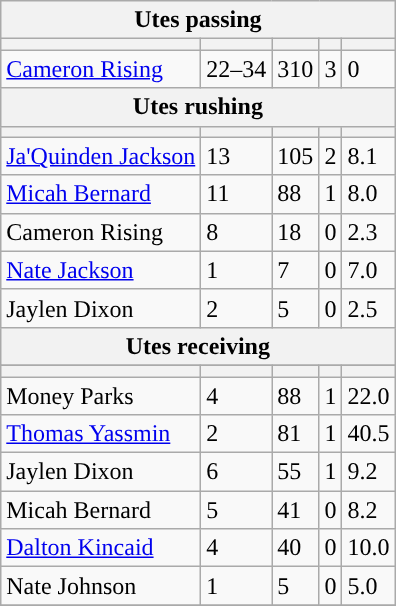<table class="wikitable plainrowheaders">
<tr>
<th colspan="6">Utes passing</th>
</tr>
<tr>
<th scope="col"></th>
<th scope="col"></th>
<th scope="col"></th>
<th scope="col"></th>
<th scope="col"></th>
</tr>
<tr>
<td><a href='#'>Cameron Rising</a></td>
<td>22–34</td>
<td>310</td>
<td>3</td>
<td>0</td>
</tr>
<tr>
<th colspan="6">Utes rushing</th>
</tr>
<tr>
<th scope="col"></th>
<th scope="col"></th>
<th scope="col"></th>
<th scope="col"></th>
<th scope="col"></th>
</tr>
<tr>
<td><a href='#'>Ja'Quinden Jackson</a></td>
<td>13</td>
<td>105</td>
<td>2</td>
<td>8.1</td>
</tr>
<tr>
<td><a href='#'>Micah Bernard</a></td>
<td>11</td>
<td>88</td>
<td>1</td>
<td>8.0</td>
</tr>
<tr>
<td>Cameron Rising</td>
<td>8</td>
<td>18</td>
<td>0</td>
<td>2.3</td>
</tr>
<tr>
<td><a href='#'>Nate Jackson</a></td>
<td>1</td>
<td>7</td>
<td>0</td>
<td>7.0</td>
</tr>
<tr>
<td>Jaylen Dixon</td>
<td>2</td>
<td>5</td>
<td>0</td>
<td>2.5</td>
</tr>
<tr>
<th colspan="6">Utes receiving</th>
</tr>
<tr>
</tr>
<tr>
<th scope="col"></th>
<th scope="col"></th>
<th scope="col"></th>
<th scope="col"></th>
<th scope="col"></th>
</tr>
<tr>
<td>Money Parks</td>
<td>4</td>
<td>88</td>
<td>1</td>
<td>22.0</td>
</tr>
<tr>
<td><a href='#'>Thomas Yassmin</a></td>
<td>2</td>
<td>81</td>
<td>1</td>
<td>40.5</td>
</tr>
<tr>
<td>Jaylen Dixon</td>
<td>6</td>
<td>55</td>
<td>1</td>
<td>9.2</td>
</tr>
<tr>
<td>Micah Bernard</td>
<td>5</td>
<td>41</td>
<td>0</td>
<td>8.2</td>
</tr>
<tr>
<td><a href='#'>Dalton Kincaid</a></td>
<td>4</td>
<td>40</td>
<td>0</td>
<td>10.0</td>
</tr>
<tr>
<td>Nate Johnson</td>
<td>1</td>
<td>5</td>
<td>0</td>
<td>5.0</td>
</tr>
<tr>
</tr>
</table>
